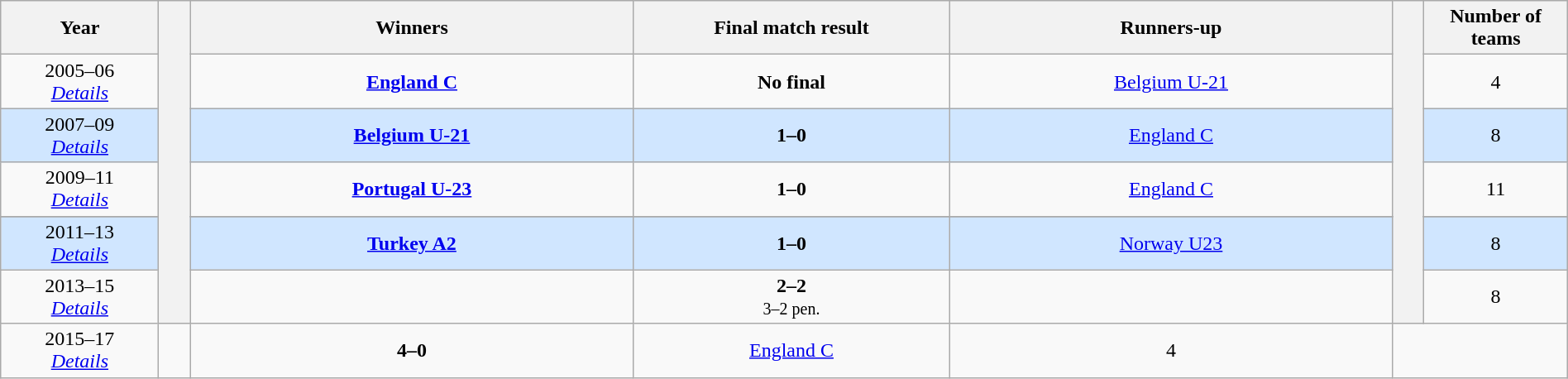<table class="wikitable" style="text-align:center; width:100%">
<tr>
<th width=5%>Year</th>
<th width=1% rowspan=7 bgcolor=ffffff></th>
<th width=14%>Winners</th>
<th width=10%>Final match result</th>
<th width=14%>Runners-up</th>
<th width=1% rowspan=7 bgcolor=ffffff></th>
<th width=4%>Number of teams</th>
</tr>
<tr>
<td>2005–06 <br> <em><a href='#'>Details</a></em></td>
<td><strong> <a href='#'>England C</a></strong></td>
<td><strong>No final</strong></td>
<td> <a href='#'>Belgium U-21</a></td>
<td>4</td>
</tr>
<tr style="background: #D0E6FF;">
<td>2007–09 <br> <em><a href='#'>Details</a></em></td>
<td><strong> <a href='#'>Belgium U-21</a></strong></td>
<td><strong>1–0</strong></td>
<td> <a href='#'>England C</a></td>
<td>8</td>
</tr>
<tr>
<td>2009–11 <br> <em><a href='#'>Details</a></em></td>
<td><strong> <a href='#'>Portugal U-23</a></strong></td>
<td><strong>1–0</strong></td>
<td> <a href='#'>England C</a></td>
<td>11</td>
</tr>
<tr style="background: #D0E6FF;">
</tr>
<tr style="background: #D0E6FF;">
<td>2011–13 <br> <em><a href='#'>Details</a></em></td>
<td><strong> <a href='#'>Turkey A2</a></strong></td>
<td><strong>1–0</strong></td>
<td> <a href='#'>Norway U23</a></td>
<td>8</td>
</tr>
<tr>
<td>2013–15 <br> <em><a href='#'>Details</a></em><br> </td>
<td><strong></strong></td>
<td><strong>2–2</strong><br><small>3–2 pen.</small></td>
<td></td>
<td>8</td>
</tr>
<tr>
<td>2015–17 <br> <em><a href='#'>Details</a></em><br> </td>
<td><strong></strong></td>
<td><strong>4–0</strong></td>
<td> <a href='#'>England C</a></td>
<td>4</td>
</tr>
</table>
